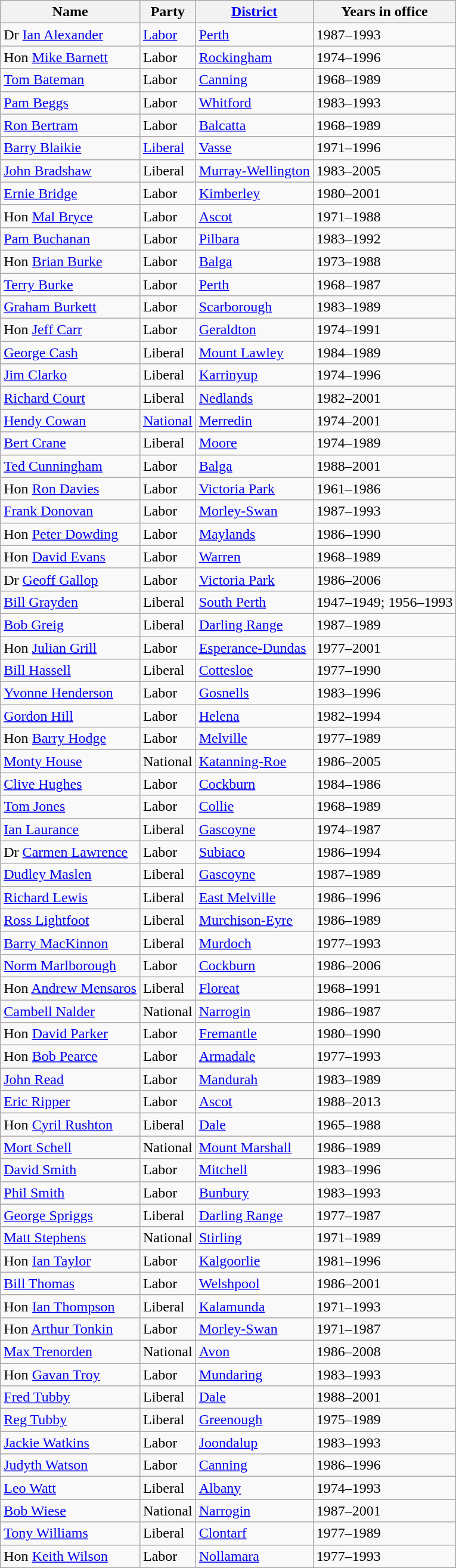<table class="wikitable sortable">
<tr>
<th><strong>Name</strong></th>
<th><strong>Party</strong></th>
<th><strong><a href='#'>District</a></strong></th>
<th><strong>Years in office</strong></th>
</tr>
<tr>
<td>Dr <a href='#'>Ian Alexander</a></td>
<td><a href='#'>Labor</a></td>
<td><a href='#'>Perth</a></td>
<td>1987–1993</td>
</tr>
<tr>
<td>Hon <a href='#'>Mike Barnett</a></td>
<td>Labor</td>
<td><a href='#'>Rockingham</a></td>
<td>1974–1996</td>
</tr>
<tr>
<td><a href='#'>Tom Bateman</a></td>
<td>Labor</td>
<td><a href='#'>Canning</a></td>
<td>1968–1989</td>
</tr>
<tr>
<td><a href='#'>Pam Beggs</a></td>
<td>Labor</td>
<td><a href='#'>Whitford</a></td>
<td>1983–1993</td>
</tr>
<tr>
<td><a href='#'>Ron Bertram</a></td>
<td>Labor</td>
<td><a href='#'>Balcatta</a></td>
<td>1968–1989</td>
</tr>
<tr>
<td><a href='#'>Barry Blaikie</a></td>
<td><a href='#'>Liberal</a></td>
<td><a href='#'>Vasse</a></td>
<td>1971–1996</td>
</tr>
<tr>
<td><a href='#'>John Bradshaw</a></td>
<td>Liberal</td>
<td><a href='#'>Murray-Wellington</a></td>
<td>1983–2005</td>
</tr>
<tr>
<td><a href='#'>Ernie Bridge</a></td>
<td>Labor</td>
<td><a href='#'>Kimberley</a></td>
<td>1980–2001</td>
</tr>
<tr>
<td>Hon <a href='#'>Mal Bryce</a></td>
<td>Labor</td>
<td><a href='#'>Ascot</a></td>
<td>1971–1988</td>
</tr>
<tr>
<td><a href='#'>Pam Buchanan</a></td>
<td>Labor</td>
<td><a href='#'>Pilbara</a></td>
<td>1983–1992</td>
</tr>
<tr>
<td>Hon <a href='#'>Brian Burke</a></td>
<td>Labor</td>
<td><a href='#'>Balga</a></td>
<td>1973–1988</td>
</tr>
<tr>
<td><a href='#'>Terry Burke</a></td>
<td>Labor</td>
<td><a href='#'>Perth</a></td>
<td>1968–1987</td>
</tr>
<tr>
<td><a href='#'>Graham Burkett</a></td>
<td>Labor</td>
<td><a href='#'>Scarborough</a></td>
<td>1983–1989</td>
</tr>
<tr>
<td>Hon <a href='#'>Jeff Carr</a></td>
<td>Labor</td>
<td><a href='#'>Geraldton</a></td>
<td>1974–1991</td>
</tr>
<tr>
<td><a href='#'>George Cash</a></td>
<td>Liberal</td>
<td><a href='#'>Mount Lawley</a></td>
<td>1984–1989</td>
</tr>
<tr>
<td><a href='#'>Jim Clarko</a></td>
<td>Liberal</td>
<td><a href='#'>Karrinyup</a></td>
<td>1974–1996</td>
</tr>
<tr>
<td><a href='#'>Richard Court</a></td>
<td>Liberal</td>
<td><a href='#'>Nedlands</a></td>
<td>1982–2001</td>
</tr>
<tr>
<td><a href='#'>Hendy Cowan</a></td>
<td><a href='#'>National</a></td>
<td><a href='#'>Merredin</a></td>
<td>1974–2001</td>
</tr>
<tr>
<td><a href='#'>Bert Crane</a></td>
<td>Liberal</td>
<td><a href='#'>Moore</a></td>
<td>1974–1989</td>
</tr>
<tr>
<td><a href='#'>Ted Cunningham</a></td>
<td>Labor</td>
<td><a href='#'>Balga</a></td>
<td>1988–2001</td>
</tr>
<tr>
<td>Hon <a href='#'>Ron Davies</a></td>
<td>Labor</td>
<td><a href='#'>Victoria Park</a></td>
<td>1961–1986</td>
</tr>
<tr>
<td><a href='#'>Frank Donovan</a></td>
<td>Labor</td>
<td><a href='#'>Morley-Swan</a></td>
<td>1987–1993</td>
</tr>
<tr>
<td>Hon <a href='#'>Peter Dowding</a></td>
<td>Labor</td>
<td><a href='#'>Maylands</a></td>
<td>1986–1990</td>
</tr>
<tr>
<td>Hon <a href='#'>David Evans</a></td>
<td>Labor</td>
<td><a href='#'>Warren</a></td>
<td>1968–1989</td>
</tr>
<tr>
<td>Dr <a href='#'>Geoff Gallop</a></td>
<td>Labor</td>
<td><a href='#'>Victoria Park</a></td>
<td>1986–2006</td>
</tr>
<tr>
<td><a href='#'>Bill Grayden</a></td>
<td>Liberal</td>
<td><a href='#'>South Perth</a></td>
<td>1947–1949; 1956–1993</td>
</tr>
<tr>
<td><a href='#'>Bob Greig</a></td>
<td>Liberal</td>
<td><a href='#'>Darling Range</a></td>
<td>1987–1989</td>
</tr>
<tr>
<td>Hon <a href='#'>Julian Grill</a></td>
<td>Labor</td>
<td><a href='#'>Esperance-Dundas</a></td>
<td>1977–2001</td>
</tr>
<tr>
<td><a href='#'>Bill Hassell</a></td>
<td>Liberal</td>
<td><a href='#'>Cottesloe</a></td>
<td>1977–1990</td>
</tr>
<tr>
<td><a href='#'>Yvonne Henderson</a></td>
<td>Labor</td>
<td><a href='#'>Gosnells</a></td>
<td>1983–1996</td>
</tr>
<tr>
<td><a href='#'>Gordon Hill</a></td>
<td>Labor</td>
<td><a href='#'>Helena</a></td>
<td>1982–1994</td>
</tr>
<tr>
<td>Hon <a href='#'>Barry Hodge</a></td>
<td>Labor</td>
<td><a href='#'>Melville</a></td>
<td>1977–1989</td>
</tr>
<tr>
<td><a href='#'>Monty House</a></td>
<td>National</td>
<td><a href='#'>Katanning-Roe</a></td>
<td>1986–2005</td>
</tr>
<tr>
<td><a href='#'>Clive Hughes</a></td>
<td>Labor</td>
<td><a href='#'>Cockburn</a></td>
<td>1984–1986</td>
</tr>
<tr>
<td><a href='#'>Tom Jones</a></td>
<td>Labor</td>
<td><a href='#'>Collie</a></td>
<td>1968–1989</td>
</tr>
<tr>
<td><a href='#'>Ian Laurance</a></td>
<td>Liberal</td>
<td><a href='#'>Gascoyne</a></td>
<td>1974–1987</td>
</tr>
<tr>
<td>Dr <a href='#'>Carmen Lawrence</a></td>
<td>Labor</td>
<td><a href='#'>Subiaco</a></td>
<td>1986–1994</td>
</tr>
<tr>
<td><a href='#'>Dudley Maslen</a></td>
<td>Liberal</td>
<td><a href='#'>Gascoyne</a></td>
<td>1987–1989</td>
</tr>
<tr>
<td><a href='#'>Richard Lewis</a></td>
<td>Liberal</td>
<td><a href='#'>East Melville</a></td>
<td>1986–1996</td>
</tr>
<tr>
<td><a href='#'>Ross Lightfoot</a></td>
<td>Liberal</td>
<td><a href='#'>Murchison-Eyre</a></td>
<td>1986–1989</td>
</tr>
<tr>
<td><a href='#'>Barry MacKinnon</a></td>
<td>Liberal</td>
<td><a href='#'>Murdoch</a></td>
<td>1977–1993</td>
</tr>
<tr>
<td><a href='#'>Norm Marlborough</a></td>
<td>Labor</td>
<td><a href='#'>Cockburn</a></td>
<td>1986–2006</td>
</tr>
<tr>
<td>Hon <a href='#'>Andrew Mensaros</a></td>
<td>Liberal</td>
<td><a href='#'>Floreat</a></td>
<td>1968–1991</td>
</tr>
<tr>
<td><a href='#'>Cambell Nalder</a></td>
<td>National</td>
<td><a href='#'>Narrogin</a></td>
<td>1986–1987</td>
</tr>
<tr>
<td>Hon <a href='#'>David Parker</a></td>
<td>Labor</td>
<td><a href='#'>Fremantle</a></td>
<td>1980–1990</td>
</tr>
<tr>
<td>Hon <a href='#'>Bob Pearce</a></td>
<td>Labor</td>
<td><a href='#'>Armadale</a></td>
<td>1977–1993</td>
</tr>
<tr>
<td><a href='#'>John Read</a></td>
<td>Labor</td>
<td><a href='#'>Mandurah</a></td>
<td>1983–1989</td>
</tr>
<tr>
<td><a href='#'>Eric Ripper</a></td>
<td>Labor</td>
<td><a href='#'>Ascot</a></td>
<td>1988–2013</td>
</tr>
<tr>
<td>Hon <a href='#'>Cyril Rushton</a></td>
<td>Liberal</td>
<td><a href='#'>Dale</a></td>
<td>1965–1988</td>
</tr>
<tr>
<td><a href='#'>Mort Schell</a></td>
<td>National</td>
<td><a href='#'>Mount Marshall</a></td>
<td>1986–1989</td>
</tr>
<tr>
<td><a href='#'>David Smith</a></td>
<td>Labor</td>
<td><a href='#'>Mitchell</a></td>
<td>1983–1996</td>
</tr>
<tr>
<td><a href='#'>Phil Smith</a></td>
<td>Labor</td>
<td><a href='#'>Bunbury</a></td>
<td>1983–1993</td>
</tr>
<tr>
<td><a href='#'>George Spriggs</a></td>
<td>Liberal</td>
<td><a href='#'>Darling Range</a></td>
<td>1977–1987</td>
</tr>
<tr>
<td><a href='#'>Matt Stephens</a></td>
<td>National</td>
<td><a href='#'>Stirling</a></td>
<td>1971–1989</td>
</tr>
<tr>
<td>Hon <a href='#'>Ian Taylor</a></td>
<td>Labor</td>
<td><a href='#'>Kalgoorlie</a></td>
<td>1981–1996</td>
</tr>
<tr>
<td><a href='#'>Bill Thomas</a></td>
<td>Labor</td>
<td><a href='#'>Welshpool</a></td>
<td>1986–2001</td>
</tr>
<tr>
<td>Hon <a href='#'>Ian Thompson</a></td>
<td>Liberal</td>
<td><a href='#'>Kalamunda</a></td>
<td>1971–1993</td>
</tr>
<tr>
<td>Hon <a href='#'>Arthur Tonkin</a></td>
<td>Labor</td>
<td><a href='#'>Morley-Swan</a></td>
<td>1971–1987</td>
</tr>
<tr>
<td><a href='#'>Max Trenorden</a></td>
<td>National</td>
<td><a href='#'>Avon</a></td>
<td>1986–2008</td>
</tr>
<tr>
<td>Hon <a href='#'>Gavan Troy</a></td>
<td>Labor</td>
<td><a href='#'>Mundaring</a></td>
<td>1983–1993</td>
</tr>
<tr>
<td><a href='#'>Fred Tubby</a></td>
<td>Liberal</td>
<td><a href='#'>Dale</a></td>
<td>1988–2001</td>
</tr>
<tr>
<td><a href='#'>Reg Tubby</a></td>
<td>Liberal</td>
<td><a href='#'>Greenough</a></td>
<td>1975–1989</td>
</tr>
<tr>
<td><a href='#'>Jackie Watkins</a></td>
<td>Labor</td>
<td><a href='#'>Joondalup</a></td>
<td>1983–1993</td>
</tr>
<tr>
<td><a href='#'>Judyth Watson</a></td>
<td>Labor</td>
<td><a href='#'>Canning</a></td>
<td>1986–1996</td>
</tr>
<tr>
<td><a href='#'>Leo Watt</a></td>
<td>Liberal</td>
<td><a href='#'>Albany</a></td>
<td>1974–1993</td>
</tr>
<tr>
<td><a href='#'>Bob Wiese</a></td>
<td>National</td>
<td><a href='#'>Narrogin</a></td>
<td>1987–2001</td>
</tr>
<tr>
<td><a href='#'>Tony Williams</a></td>
<td>Liberal</td>
<td><a href='#'>Clontarf</a></td>
<td>1977–1989</td>
</tr>
<tr>
<td>Hon <a href='#'>Keith Wilson</a></td>
<td>Labor</td>
<td><a href='#'>Nollamara</a></td>
<td>1977–1993</td>
</tr>
</table>
